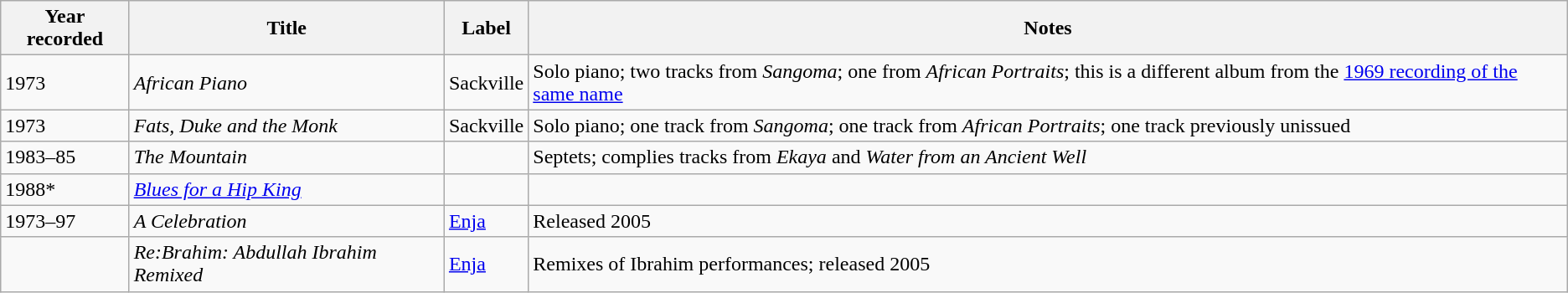<table class="wikitable sortable">
<tr>
<th>Year recorded</th>
<th>Title</th>
<th>Label</th>
<th>Notes</th>
</tr>
<tr>
<td>1973</td>
<td><em>African Piano</em></td>
<td>Sackville</td>
<td>Solo piano; two tracks from <em>Sangoma</em>; one from <em>African Portraits</em>; this is a different album from the <a href='#'>1969 recording of the same name</a></td>
</tr>
<tr>
<td>1973</td>
<td><em>Fats, Duke and the Monk</em></td>
<td>Sackville</td>
<td>Solo piano; one track from <em>Sangoma</em>; one track from <em>African Portraits</em>; one track previously unissued</td>
</tr>
<tr>
<td>1983–85</td>
<td><em>The Mountain</em></td>
<td></td>
<td>Septets; complies tracks from <em>Ekaya</em> and <em>Water from an Ancient Well</em></td>
</tr>
<tr>
<td>1988*</td>
<td><em><a href='#'>Blues for a Hip King</a></em></td>
<td></td>
<td></td>
</tr>
<tr>
<td>1973–97</td>
<td><em>A Celebration</em></td>
<td><a href='#'>Enja</a></td>
<td>Released 2005</td>
</tr>
<tr>
<td></td>
<td><em>Re:Brahim: Abdullah Ibrahim Remixed</em></td>
<td><a href='#'>Enja</a></td>
<td>Remixes of Ibrahim performances; released 2005</td>
</tr>
</table>
